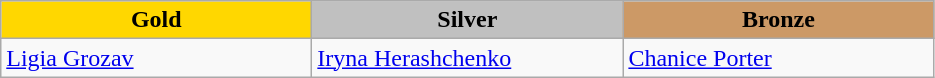<table class="wikitable" style="text-align:left">
<tr align="center">
<td width=200 bgcolor=gold><strong>Gold</strong></td>
<td width=200 bgcolor=silver><strong>Silver</strong></td>
<td width=200 bgcolor=CC9966><strong>Bronze</strong></td>
</tr>
<tr>
<td><a href='#'>Ligia Grozav</a> <br></td>
<td><a href='#'>Iryna Herashchenko</a> <br></td>
<td><a href='#'>Chanice Porter</a> <br></td>
</tr>
</table>
